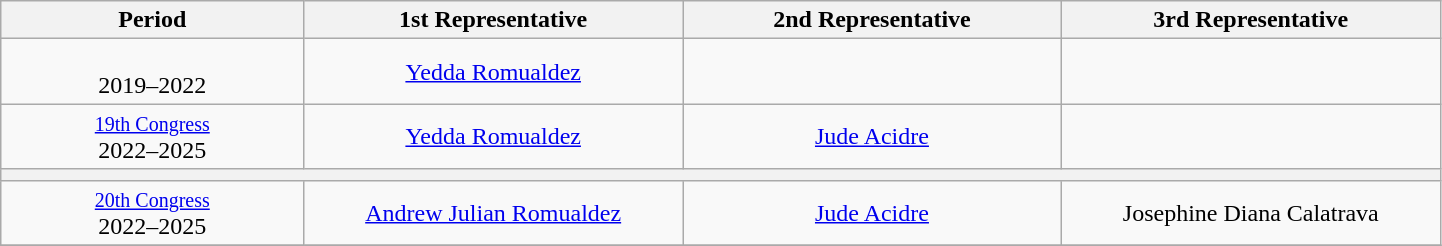<table class="wikitable" width=76%; style="text-align:center">
<tr>
<th width=16%>Period</th>
<th width=20%>1st Representative</th>
<th width=20%>2nd Representative</th>
<th width=20%>3rd Representative</th>
</tr>
<tr>
<td><small><a href='#'></a></small><br>2019–2022</td>
<td><a href='#'>Yedda Romualdez</a></td>
<td></td>
<td></td>
</tr>
<tr>
<td><small><a href='#'>19th Congress</a></small><br>2022–2025</td>
<td><a href='#'>Yedda Romualdez</a></td>
<td><a href='#'>Jude Acidre</a></td>
<td></td>
</tr>
<tr>
<th colspan=4></th>
</tr>
<tr>
<td><small><a href='#'>20th Congress</a></small><br>2022–2025<br></td>
<td><a href='#'>Andrew Julian Romualdez</a></td>
<td><a href='#'>Jude Acidre</a></td>
<td>Josephine Diana Calatrava</td>
</tr>
<tr>
</tr>
</table>
